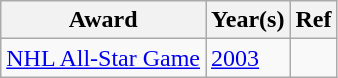<table class="wikitable">
<tr>
<th>Award</th>
<th>Year(s)</th>
<th>Ref</th>
</tr>
<tr>
<td><a href='#'>NHL All-Star Game</a></td>
<td><a href='#'>2003</a></td>
<td></td>
</tr>
</table>
